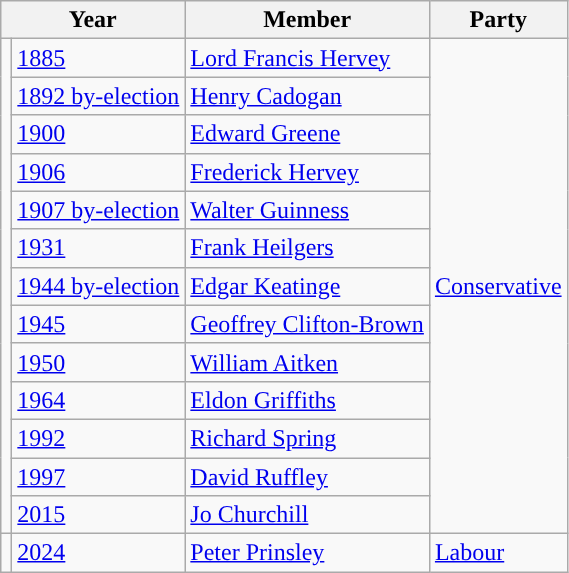<table class="wikitable">
<tr>
<th colspan="2">Year</th>
<th>Member</th>
<th>Party</th>
</tr>
<tr>
<td rowspan=13 style="background-color: "></td>
<td><a href='#'>1885</a></td>
<td><a href='#'>Lord Francis Hervey</a></td>
<td rowspan=13><a href='#'>Conservative</a></td>
</tr>
<tr>
<td><a href='#'>1892 by-election</a></td>
<td><a href='#'>Henry Cadogan</a></td>
</tr>
<tr>
<td><a href='#'>1900</a></td>
<td><a href='#'>Edward Greene</a></td>
</tr>
<tr>
<td><a href='#'>1906</a></td>
<td><a href='#'>Frederick Hervey</a></td>
</tr>
<tr>
<td><a href='#'>1907 by-election</a></td>
<td><a href='#'>Walter Guinness</a></td>
</tr>
<tr>
<td><a href='#'>1931</a></td>
<td><a href='#'>Frank Heilgers</a></td>
</tr>
<tr>
<td><a href='#'>1944 by-election</a></td>
<td><a href='#'>Edgar Keatinge</a></td>
</tr>
<tr>
<td><a href='#'>1945</a></td>
<td><a href='#'>Geoffrey Clifton-Brown</a></td>
</tr>
<tr>
<td><a href='#'>1950</a></td>
<td><a href='#'>William Aitken</a></td>
</tr>
<tr>
<td><a href='#'>1964</a></td>
<td><a href='#'>Eldon Griffiths</a></td>
</tr>
<tr>
<td><a href='#'>1992</a></td>
<td><a href='#'>Richard Spring</a></td>
</tr>
<tr>
<td><a href='#'>1997</a></td>
<td><a href='#'>David Ruffley</a></td>
</tr>
<tr>
<td><a href='#'>2015</a></td>
<td><a href='#'>Jo Churchill</a></td>
</tr>
<tr>
<td rowspan=13 style="background-color: "></td>
<td><a href='#'>2024</a></td>
<td><a href='#'>Peter Prinsley</a></td>
<td rowspan=13><a href='#'>Labour</a></td>
</tr>
</table>
